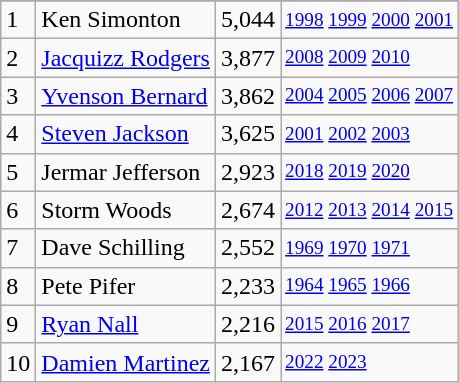<table class="wikitable">
<tr>
</tr>
<tr>
<td>1</td>
<td>Ken Simonton</td>
<td>5,044</td>
<td style="font-size:80%;"><a href='#'>1998</a> <a href='#'>1999</a> <a href='#'>2000</a> <a href='#'>2001</a></td>
</tr>
<tr>
<td>2</td>
<td><a href='#'>Jacquizz Rodgers</a></td>
<td>3,877</td>
<td style="font-size:80%;"><a href='#'>2008</a> <a href='#'>2009</a> <a href='#'>2010</a></td>
</tr>
<tr>
<td>3</td>
<td><a href='#'>Yvenson Bernard</a></td>
<td>3,862</td>
<td style="font-size:80%;"><a href='#'>2004</a> <a href='#'>2005</a> <a href='#'>2006</a> <a href='#'>2007</a></td>
</tr>
<tr>
<td>4</td>
<td><a href='#'>Steven Jackson</a></td>
<td>3,625</td>
<td style="font-size:80%;"><a href='#'>2001</a> <a href='#'>2002</a> <a href='#'>2003</a></td>
</tr>
<tr>
<td>5</td>
<td>Jermar Jefferson</td>
<td>2,923</td>
<td style="font-size:80%;"><a href='#'>2018</a> <a href='#'>2019</a> <a href='#'>2020</a></td>
</tr>
<tr>
<td>6</td>
<td>Storm Woods</td>
<td>2,674</td>
<td style="font-size:80%;"><a href='#'>2012</a> <a href='#'>2013</a> <a href='#'>2014</a> <a href='#'>2015</a></td>
</tr>
<tr>
<td>7</td>
<td>Dave Schilling</td>
<td>2,552</td>
<td style="font-size:80%;"><a href='#'>1969</a> <a href='#'>1970</a> <a href='#'>1971</a></td>
</tr>
<tr>
<td>8</td>
<td>Pete Pifer</td>
<td>2,233</td>
<td style="font-size:80%;"><a href='#'>1964</a> <a href='#'>1965</a> <a href='#'>1966</a></td>
</tr>
<tr>
<td>9</td>
<td><a href='#'>Ryan Nall</a></td>
<td>2,216</td>
<td style="font-size:80%;"><a href='#'>2015</a> <a href='#'>2016</a> <a href='#'>2017</a></td>
</tr>
<tr>
<td>10</td>
<td><a href='#'>Damien Martinez</a></td>
<td>2,167</td>
<td style="font-size:80%;"><a href='#'>2022</a> <a href='#'>2023</a></td>
</tr>
</table>
